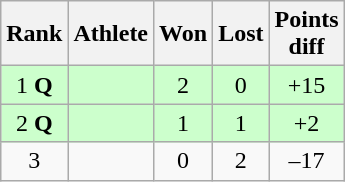<table class="wikitable">
<tr>
<th>Rank</th>
<th>Athlete</th>
<th>Won</th>
<th>Lost</th>
<th>Points<br>diff</th>
</tr>
<tr bgcolor="#ccffcc">
<td align="center">1 <strong>Q</strong></td>
<td><strong></strong></td>
<td align="center">2</td>
<td align="center">0</td>
<td align="center">+15</td>
</tr>
<tr bgcolor="#ccffcc">
<td align="center">2 <strong>Q</strong></td>
<td><strong></strong></td>
<td align="center">1</td>
<td align="center">1</td>
<td align="center">+2</td>
</tr>
<tr>
<td align="center">3</td>
<td></td>
<td align="center">0</td>
<td align="center">2</td>
<td align="center">–17</td>
</tr>
</table>
